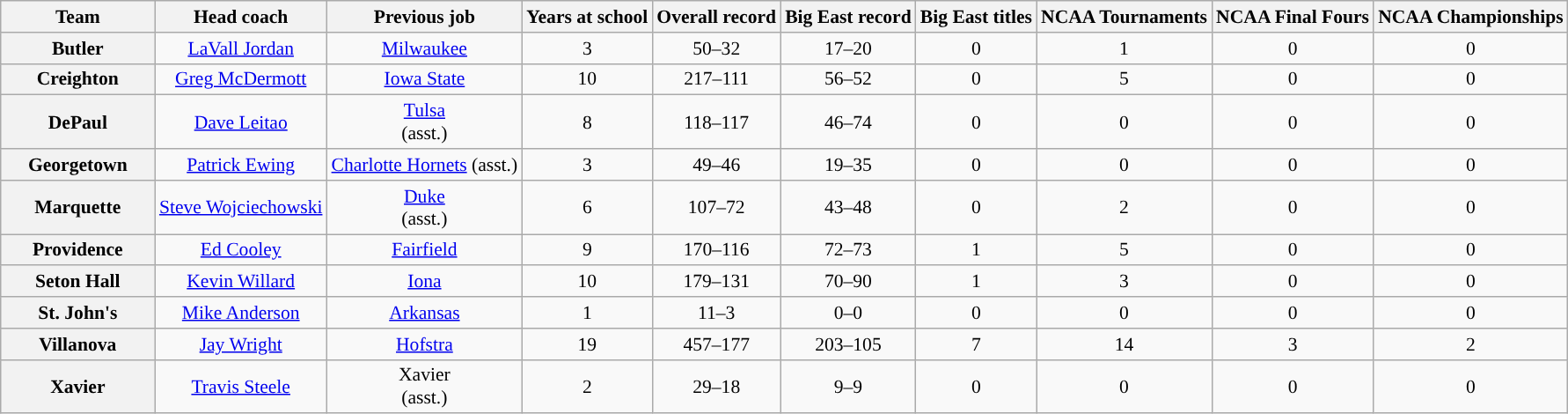<table class="wikitable sortable" style="text-align: center;font-size:90%;">
<tr>
<th width="110">Team</th>
<th>Head coach</th>
<th>Previous job</th>
<th>Years at school</th>
<th>Overall record</th>
<th>Big East record</th>
<th>Big East titles</th>
<th>NCAA Tournaments</th>
<th>NCAA Final Fours</th>
<th>NCAA Championships</th>
</tr>
<tr>
<th>Butler</th>
<td><a href='#'>LaVall Jordan</a></td>
<td><a href='#'>Milwaukee</a></td>
<td>3</td>
<td>50–32</td>
<td>17–20</td>
<td>0</td>
<td>1</td>
<td>0</td>
<td>0</td>
</tr>
<tr>
<th style=>Creighton</th>
<td><a href='#'>Greg McDermott</a></td>
<td><a href='#'>Iowa State</a></td>
<td>10</td>
<td>217–111</td>
<td>56–52</td>
<td>0</td>
<td>5</td>
<td>0</td>
<td>0</td>
</tr>
<tr>
<th style=>DePaul</th>
<td><a href='#'>Dave Leitao</a></td>
<td><a href='#'>Tulsa</a><br>(asst.)</td>
<td>8</td>
<td>118–117</td>
<td>46–74</td>
<td>0</td>
<td>0</td>
<td>0</td>
<td>0</td>
</tr>
<tr>
<th style=>Georgetown</th>
<td><a href='#'>Patrick Ewing</a></td>
<td><a href='#'>Charlotte Hornets</a> (asst.)</td>
<td>3</td>
<td>49–46</td>
<td>19–35</td>
<td>0</td>
<td>0</td>
<td>0</td>
<td>0</td>
</tr>
<tr>
<th style=>Marquette</th>
<td><a href='#'>Steve Wojciechowski</a></td>
<td><a href='#'>Duke</a><br>(asst.)</td>
<td>6</td>
<td>107–72</td>
<td>43–48</td>
<td>0</td>
<td>2</td>
<td>0</td>
<td>0</td>
</tr>
<tr>
<th style=>Providence</th>
<td><a href='#'>Ed Cooley</a></td>
<td><a href='#'>Fairfield</a></td>
<td>9</td>
<td>170–116</td>
<td>72–73</td>
<td>1</td>
<td>5</td>
<td>0</td>
<td>0</td>
</tr>
<tr>
<th style=>Seton Hall</th>
<td><a href='#'>Kevin Willard</a></td>
<td><a href='#'>Iona</a></td>
<td>10</td>
<td>179–131</td>
<td>70–90</td>
<td>1</td>
<td>3</td>
<td>0</td>
<td>0</td>
</tr>
<tr>
<th>St. John's</th>
<td><a href='#'>Mike Anderson</a></td>
<td><a href='#'>Arkansas</a></td>
<td>1</td>
<td>11–3</td>
<td>0–0</td>
<td>0</td>
<td>0</td>
<td>0</td>
<td>0</td>
</tr>
<tr>
<th>Villanova</th>
<td><a href='#'>Jay Wright</a></td>
<td><a href='#'>Hofstra</a></td>
<td>19</td>
<td>457–177</td>
<td>203–105</td>
<td>7</td>
<td>14</td>
<td>3</td>
<td>2</td>
</tr>
<tr>
<th>Xavier</th>
<td><a href='#'>Travis Steele</a></td>
<td>Xavier<br>(asst.)</td>
<td>2</td>
<td>29–18</td>
<td>9–9</td>
<td>0</td>
<td>0</td>
<td>0</td>
<td>0</td>
</tr>
</table>
